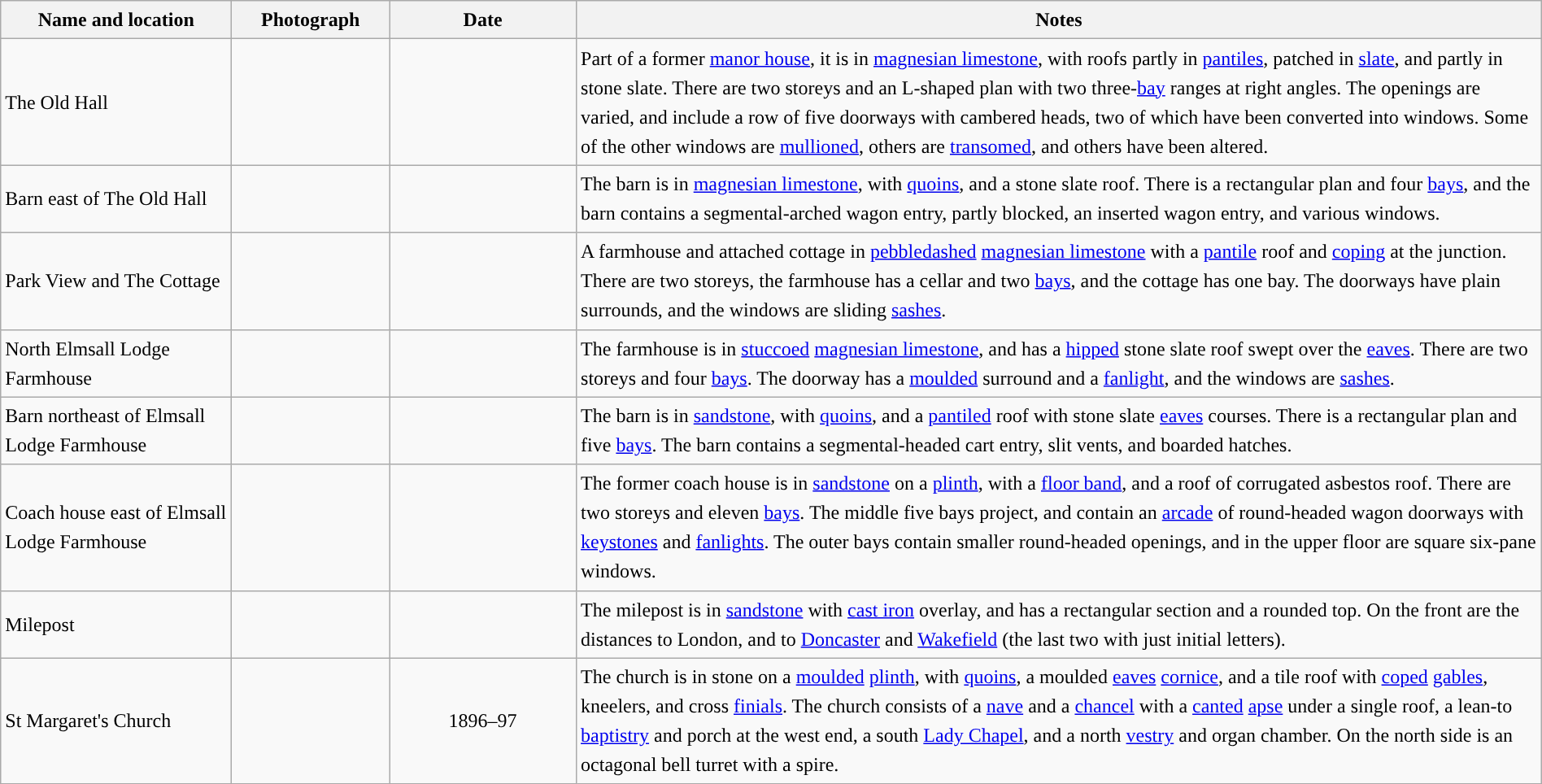<table class="wikitable sortable plainrowheaders" style="width:100%;border:0px;text-align:left;line-height:150%;">
<tr>
<th scope="col"  style="width:150px">Name and location</th>
<th scope="col"  style="width:100px" class="unsortable">Photograph</th>
<th scope="col"  style="width:120px">Date</th>
<th scope="col"  style="width:650px" class="unsortable">Notes</th>
</tr>
<tr>
<td>The Old Hall<br><small></small></td>
<td></td>
<td align="center"></td>
<td>Part of a former <a href='#'>manor house</a>, it is in <a href='#'>magnesian limestone</a>, with roofs partly in <a href='#'>pantiles</a>, patched in <a href='#'>slate</a>, and partly in stone slate.  There are two storeys and an L-shaped plan with two three-<a href='#'>bay</a> ranges at right angles.  The openings are varied, and include a row of five doorways with cambered heads, two of which have been converted into windows. Some of the other windows are <a href='#'>mullioned</a>, others are <a href='#'>transomed</a>, and others have been altered.</td>
</tr>
<tr>
<td>Barn east of The Old Hall<br><small></small></td>
<td></td>
<td align="center"></td>
<td>The barn is in <a href='#'>magnesian limestone</a>, with <a href='#'>quoins</a>, and a stone slate roof.  There is a rectangular plan and four <a href='#'>bays</a>, and the barn contains a segmental-arched wagon entry, partly blocked, an inserted wagon entry, and various windows.</td>
</tr>
<tr>
<td>Park View and The Cottage<br><small></small></td>
<td></td>
<td align="center"></td>
<td>A farmhouse and attached cottage in <a href='#'>pebbledashed</a> <a href='#'>magnesian limestone</a> with a <a href='#'>pantile</a> roof and <a href='#'>coping</a> at the junction.  There are two storeys, the farmhouse has a cellar and two <a href='#'>bays</a>, and the cottage has one bay.  The doorways have plain surrounds, and the windows are sliding <a href='#'>sashes</a>.</td>
</tr>
<tr>
<td>North Elmsall Lodge Farmhouse<br><small></small></td>
<td></td>
<td align="center"></td>
<td>The farmhouse is in <a href='#'>stuccoed</a> <a href='#'>magnesian limestone</a>, and has a <a href='#'>hipped</a> stone slate roof swept over the <a href='#'>eaves</a>.  There are two storeys and four <a href='#'>bays</a>.  The doorway has a <a href='#'>moulded</a> surround and a <a href='#'>fanlight</a>, and the windows are <a href='#'>sashes</a>.</td>
</tr>
<tr>
<td>Barn northeast of Elmsall Lodge Farmhouse<br><small></small></td>
<td></td>
<td align="center"></td>
<td>The barn is in <a href='#'>sandstone</a>, with <a href='#'>quoins</a>, and a <a href='#'>pantiled</a> roof with stone slate <a href='#'>eaves</a> courses.  There is a rectangular plan and five <a href='#'>bays</a>.  The barn contains a segmental-headed cart entry, slit vents, and boarded hatches.</td>
</tr>
<tr>
<td>Coach house east of Elmsall Lodge Farmhouse<br><small></small></td>
<td></td>
<td align="center"></td>
<td>The former coach house is in <a href='#'>sandstone</a> on a <a href='#'>plinth</a>, with a <a href='#'>floor band</a>, and a roof of corrugated asbestos roof.  There are two storeys and eleven <a href='#'>bays</a>.  The middle five bays project, and contain an <a href='#'>arcade</a> of round-headed wagon doorways with <a href='#'>keystones</a> and <a href='#'>fanlights</a>.  The outer bays contain smaller round-headed openings, and in the upper floor are square six-pane windows.</td>
</tr>
<tr>
<td>Milepost<br><small></small></td>
<td></td>
<td align="center"></td>
<td>The milepost is in <a href='#'>sandstone</a> with <a href='#'>cast iron</a> overlay, and has a rectangular section and a rounded top.  On the front are the distances to London, and to <a href='#'>Doncaster</a> and <a href='#'>Wakefield</a> (the last two with just initial letters).</td>
</tr>
<tr>
<td>St Margaret's Church<br><small></small></td>
<td></td>
<td align="center">1896–97</td>
<td>The church is in stone on a <a href='#'>moulded</a> <a href='#'>plinth</a>, with <a href='#'>quoins</a>, a moulded <a href='#'>eaves</a> <a href='#'>cornice</a>, and a tile roof with <a href='#'>coped</a> <a href='#'>gables</a>, kneelers, and cross <a href='#'>finials</a>.  The church consists of a <a href='#'>nave</a> and a <a href='#'>chancel</a> with a <a href='#'>canted</a> <a href='#'>apse</a> under a single roof, a lean-to <a href='#'>baptistry</a> and porch at the west end, a south <a href='#'>Lady Chapel</a>, and a north <a href='#'>vestry</a> and organ chamber.  On the north side is an octagonal bell turret with a spire.</td>
</tr>
<tr>
</tr>
</table>
